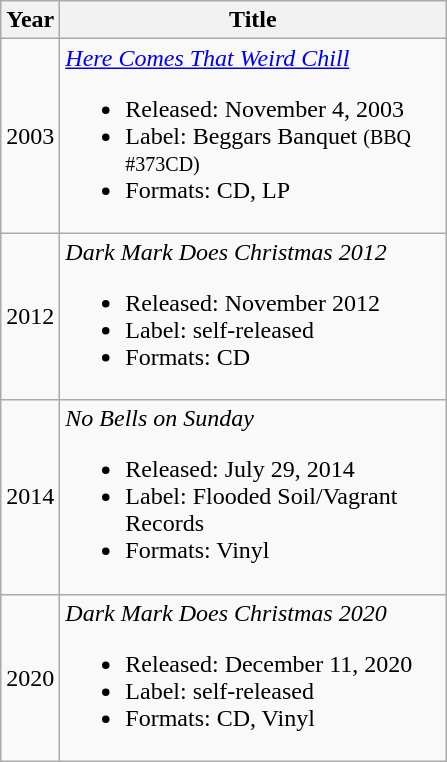<table class="wikitable">
<tr>
<th>Year</th>
<th style="width:250px;">Title</th>
</tr>
<tr>
<td>2003</td>
<td><em><a href='#'>Here Comes That Weird Chill</a></em><br><ul><li>Released: November 4, 2003</li><li>Label: Beggars Banquet <small>(BBQ #373CD)</small></li><li>Formats: CD, LP</li></ul></td>
</tr>
<tr>
<td>2012</td>
<td><em>Dark Mark Does Christmas 2012</em><br><ul><li>Released: November 2012</li><li>Label: self-released</li><li>Formats: CD</li></ul></td>
</tr>
<tr>
<td>2014</td>
<td><em>No Bells on Sunday</em><br><ul><li>Released: July 29, 2014</li><li>Label: Flooded Soil/Vagrant Records</li><li>Formats: Vinyl</li></ul></td>
</tr>
<tr>
<td>2020</td>
<td><em>Dark Mark Does Christmas 2020</em><br><ul><li>Released: December 11, 2020</li><li>Label: self-released</li><li>Formats: CD, Vinyl</li></ul></td>
</tr>
</table>
